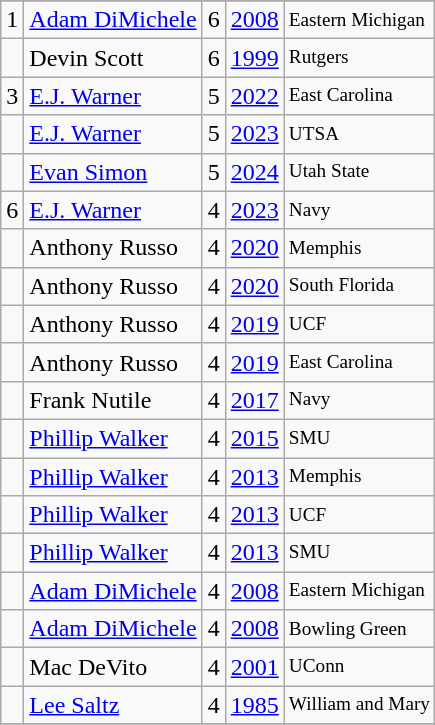<table class="wikitable">
<tr>
</tr>
<tr>
<td>1</td>
<td><a href='#'>Adam DiMichele</a></td>
<td>6</td>
<td><a href='#'>2008</a></td>
<td style="font-size:80%;">Eastern Michigan</td>
</tr>
<tr>
<td></td>
<td>Devin Scott</td>
<td>6</td>
<td><a href='#'>1999</a></td>
<td style="font-size:80%;">Rutgers</td>
</tr>
<tr>
<td>3</td>
<td><a href='#'>E.J. Warner</a></td>
<td>5</td>
<td><a href='#'>2022</a></td>
<td style="font-size:80%;">East Carolina</td>
</tr>
<tr>
<td></td>
<td><a href='#'>E.J. Warner</a></td>
<td>5</td>
<td><a href='#'>2023</a></td>
<td style="font-size:80%;">UTSA</td>
</tr>
<tr>
<td></td>
<td><a href='#'>Evan Simon</a></td>
<td>5</td>
<td><a href='#'>2024</a></td>
<td style="font-size:80%;">Utah State</td>
</tr>
<tr>
<td>6</td>
<td><a href='#'>E.J. Warner</a></td>
<td>4</td>
<td><a href='#'>2023</a></td>
<td style="font-size:80%;">Navy</td>
</tr>
<tr>
<td></td>
<td>Anthony Russo</td>
<td>4</td>
<td><a href='#'>2020</a></td>
<td style="font-size:80%;">Memphis</td>
</tr>
<tr>
<td></td>
<td>Anthony Russo</td>
<td>4</td>
<td><a href='#'>2020</a></td>
<td style="font-size:80%;">South Florida</td>
</tr>
<tr>
<td></td>
<td>Anthony Russo</td>
<td>4</td>
<td><a href='#'>2019</a></td>
<td style="font-size:80%;">UCF</td>
</tr>
<tr>
<td></td>
<td>Anthony Russo</td>
<td>4</td>
<td><a href='#'>2019</a></td>
<td style="font-size:80%;">East Carolina</td>
</tr>
<tr>
<td></td>
<td>Frank Nutile</td>
<td>4</td>
<td><a href='#'>2017</a></td>
<td style="font-size:80%;">Navy</td>
</tr>
<tr>
<td></td>
<td><a href='#'>Phillip Walker</a></td>
<td>4</td>
<td><a href='#'>2015</a></td>
<td style="font-size:80%;">SMU</td>
</tr>
<tr>
<td></td>
<td><a href='#'>Phillip Walker</a></td>
<td>4</td>
<td><a href='#'>2013</a></td>
<td style="font-size:80%;">Memphis</td>
</tr>
<tr>
<td></td>
<td><a href='#'>Phillip Walker</a></td>
<td>4</td>
<td><a href='#'>2013</a></td>
<td style="font-size:80%;">UCF</td>
</tr>
<tr>
<td></td>
<td><a href='#'>Phillip Walker</a></td>
<td>4</td>
<td><a href='#'>2013</a></td>
<td style="font-size:80%;">SMU</td>
</tr>
<tr>
<td></td>
<td><a href='#'>Adam DiMichele</a></td>
<td>4</td>
<td><a href='#'>2008</a></td>
<td style="font-size:80%;">Eastern Michigan</td>
</tr>
<tr>
<td></td>
<td><a href='#'>Adam DiMichele</a></td>
<td>4</td>
<td><a href='#'>2008</a></td>
<td style="font-size:80%;">Bowling Green</td>
</tr>
<tr>
<td></td>
<td>Mac DeVito</td>
<td>4</td>
<td><a href='#'>2001</a></td>
<td style="font-size:80%;">UConn</td>
</tr>
<tr>
<td></td>
<td><a href='#'>Lee Saltz</a></td>
<td>4</td>
<td><a href='#'>1985</a></td>
<td style="font-size:80%;">William and Mary</td>
</tr>
<tr>
</tr>
</table>
